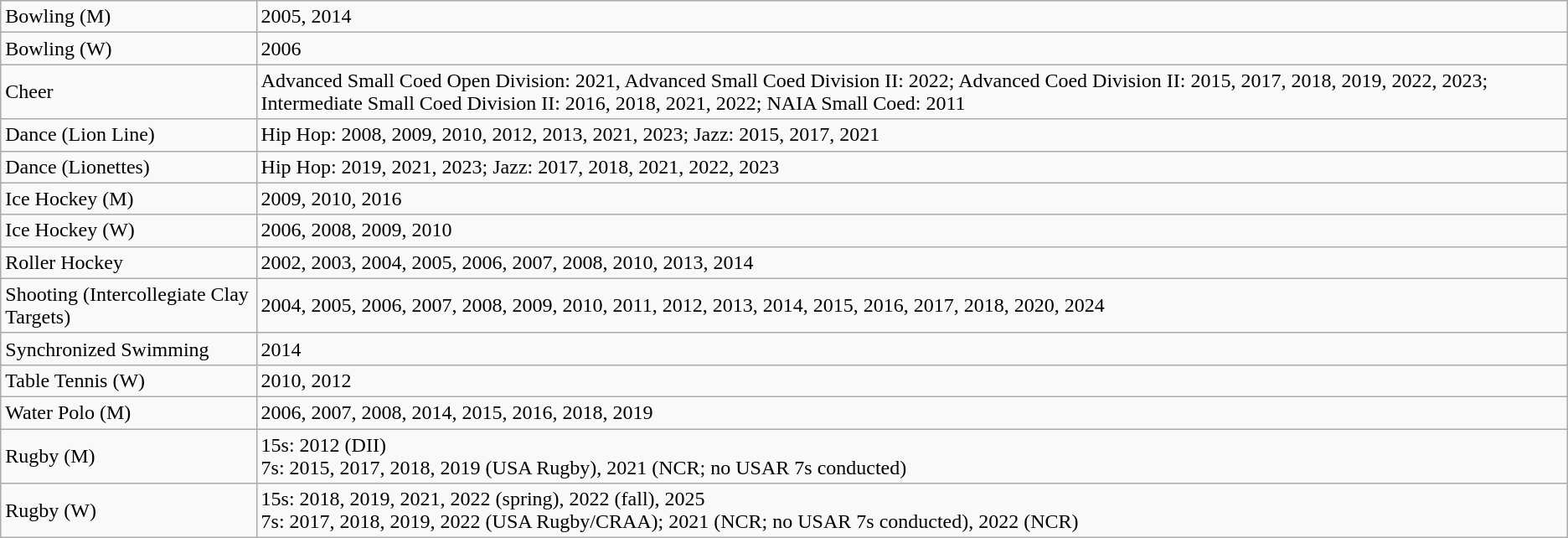<table class="wikitable">
<tr>
<td>Bowling (M)</td>
<td>2005, 2014</td>
</tr>
<tr>
<td>Bowling (W)</td>
<td>2006</td>
</tr>
<tr>
<td>Cheer</td>
<td>Advanced Small Coed Open Division: 2021, Advanced Small Coed Division II: 2022; Advanced Coed Division II: 2015, 2017, 2018, 2019, 2022, 2023; Intermediate Small Coed Division II: 2016, 2018, 2021, 2022; NAIA Small Coed: 2011</td>
</tr>
<tr>
<td>Dance (Lion Line)</td>
<td>Hip Hop: 2008, 2009, 2010, 2012, 2013, 2021, 2023; Jazz: 2015, 2017, 2021</td>
</tr>
<tr>
<td>Dance (Lionettes)</td>
<td>Hip Hop: 2019, 2021, 2023; Jazz: 2017, 2018, 2021, 2022, 2023</td>
</tr>
<tr>
<td>Ice Hockey (M)</td>
<td>2009, 2010, 2016</td>
</tr>
<tr>
<td>Ice Hockey (W)</td>
<td>2006, 2008, 2009, 2010</td>
</tr>
<tr>
<td>Roller Hockey</td>
<td>2002, 2003, 2004, 2005, 2006, 2007, 2008, 2010, 2013, 2014</td>
</tr>
<tr>
<td>Shooting (Intercollegiate Clay Targets)</td>
<td>2004, 2005, 2006, 2007, 2008, 2009, 2010, 2011, 2012, 2013, 2014, 2015, 2016, 2017, 2018, 2020, 2024</td>
</tr>
<tr>
<td>Synchronized Swimming</td>
<td>2014</td>
</tr>
<tr>
<td>Table Tennis (W)</td>
<td>2010, 2012</td>
</tr>
<tr>
<td>Water Polo (M)</td>
<td>2006, 2007, 2008, 2014, 2015, 2016, 2018, 2019</td>
</tr>
<tr>
<td>Rugby (M)</td>
<td>15s: 2012 (DII)<br>7s: 2015, 2017, 2018, 2019 (USA Rugby), 2021 (NCR; no USAR 7s conducted)</td>
</tr>
<tr>
<td>Rugby (W)</td>
<td>15s: 2018, 2019, 2021, 2022 (spring), 2022 (fall), 2025<br>7s: 2017, 2018, 2019, 2022 (USA Rugby/CRAA); 2021 (NCR; no USAR 7s conducted), 2022 (NCR)</td>
</tr>
</table>
